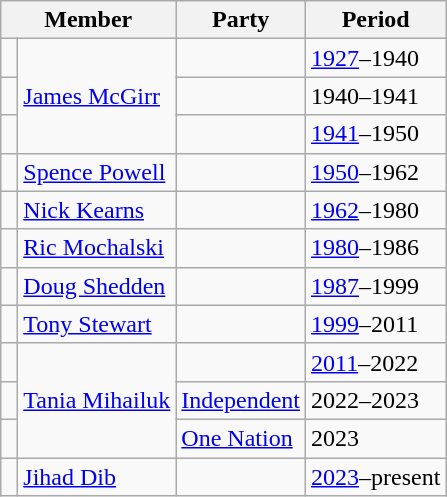<table class="wikitable">
<tr>
<th colspan="2">Member</th>
<th>Party</th>
<th>Period</th>
</tr>
<tr>
<td> </td>
<td rowspan="3"><a href='#'>James McGirr</a></td>
<td></td>
<td><a href='#'>1927</a>–1940</td>
</tr>
<tr>
<td> </td>
<td></td>
<td>1940–1941</td>
</tr>
<tr>
<td> </td>
<td></td>
<td><a href='#'>1941</a>–1950</td>
</tr>
<tr>
<td> </td>
<td><a href='#'>Spence Powell</a></td>
<td></td>
<td><a href='#'>1950</a>–1962</td>
</tr>
<tr>
<td> </td>
<td><a href='#'>Nick Kearns</a></td>
<td></td>
<td><a href='#'>1962</a>–1980</td>
</tr>
<tr>
<td> </td>
<td><a href='#'>Ric Mochalski</a></td>
<td></td>
<td><a href='#'>1980</a>–1986</td>
</tr>
<tr>
<td> </td>
<td><a href='#'>Doug Shedden</a></td>
<td></td>
<td><a href='#'>1987</a>–1999</td>
</tr>
<tr>
<td> </td>
<td><a href='#'>Tony Stewart</a></td>
<td></td>
<td><a href='#'>1999</a>–2011</td>
</tr>
<tr>
<td> </td>
<td rowspan="3"><a href='#'>Tania Mihailuk</a></td>
<td></td>
<td><a href='#'>2011</a>–2022</td>
</tr>
<tr>
<td> </td>
<td><a href='#'>Independent</a></td>
<td>2022–2023</td>
</tr>
<tr>
<td> </td>
<td><a href='#'>One Nation</a></td>
<td>2023</td>
</tr>
<tr>
<td> </td>
<td><a href='#'>Jihad Dib</a></td>
<td></td>
<td><a href='#'>2023</a>–present</td>
</tr>
</table>
